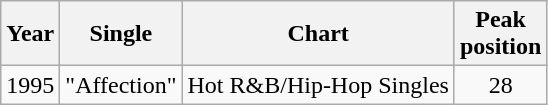<table class="wikitable">
<tr>
<th align="left">Year</th>
<th align="left">Single</th>
<th align="left">Chart</th>
<th align="left">Peak<br>position</th>
</tr>
<tr>
<td align="left">1995</td>
<td align="left">"Affection"</td>
<td align="left">Hot R&B/Hip-Hop Singles</td>
<td align="center">28</td>
</tr>
</table>
